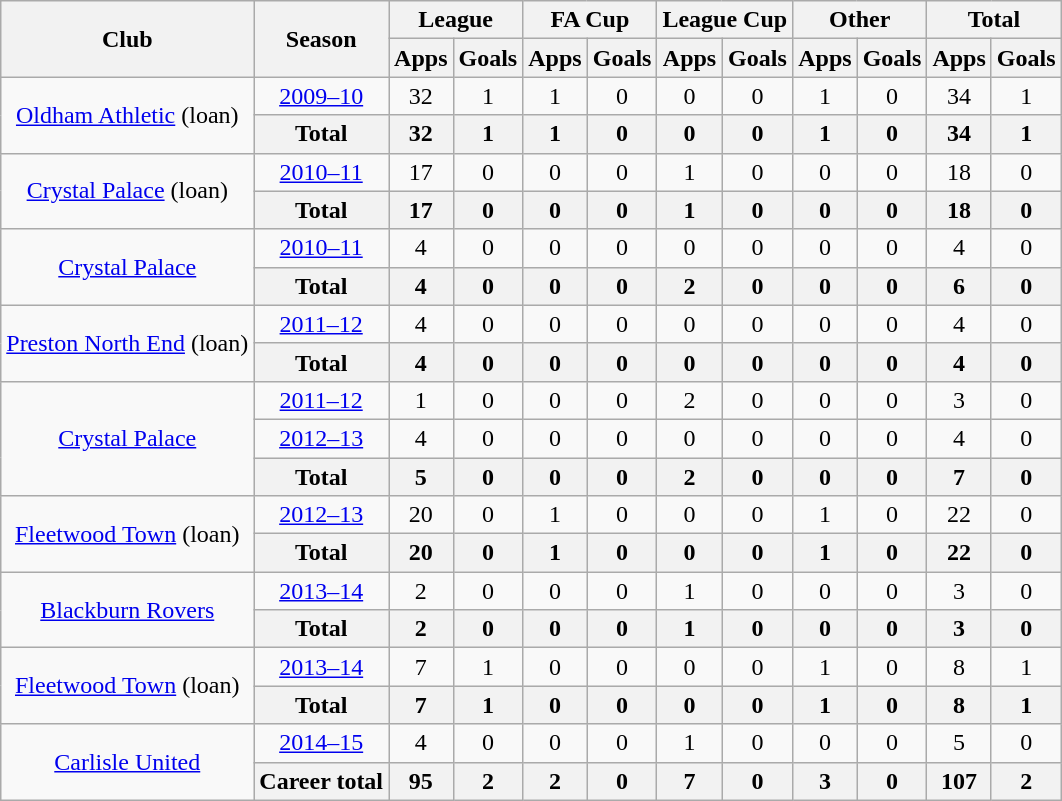<table class="wikitable" style="text-align:center">
<tr>
<th rowspan="2">Club</th>
<th rowspan="2">Season</th>
<th colspan="2">League</th>
<th colspan="2">FA Cup</th>
<th colspan="2">League Cup</th>
<th colspan="2">Other</th>
<th colspan="2">Total</th>
</tr>
<tr>
<th>Apps</th>
<th>Goals</th>
<th>Apps</th>
<th>Goals</th>
<th>Apps</th>
<th>Goals</th>
<th>Apps</th>
<th>Goals</th>
<th>Apps</th>
<th>Goals</th>
</tr>
<tr>
<td rowspan="2" valign="center"><a href='#'>Oldham Athletic</a> (loan)</td>
<td><a href='#'>2009–10</a></td>
<td>32</td>
<td>1</td>
<td>1</td>
<td>0</td>
<td>0</td>
<td>0</td>
<td>1</td>
<td>0</td>
<td>34</td>
<td>1</td>
</tr>
<tr>
<th>Total</th>
<th>32</th>
<th>1</th>
<th>1</th>
<th>0</th>
<th>0</th>
<th>0</th>
<th>1</th>
<th>0</th>
<th>34</th>
<th>1</th>
</tr>
<tr>
<td rowspan="2" valign="center"><a href='#'>Crystal Palace</a> (loan)</td>
<td><a href='#'>2010–11</a></td>
<td>17</td>
<td>0</td>
<td>0</td>
<td>0</td>
<td>1</td>
<td>0</td>
<td>0</td>
<td>0</td>
<td>18</td>
<td>0</td>
</tr>
<tr>
<th>Total</th>
<th>17</th>
<th>0</th>
<th>0</th>
<th>0</th>
<th>1</th>
<th>0</th>
<th>0</th>
<th>0</th>
<th>18</th>
<th>0</th>
</tr>
<tr>
<td rowspan="2" valign="center"><a href='#'>Crystal Palace</a></td>
<td><a href='#'>2010–11</a></td>
<td>4</td>
<td>0</td>
<td>0</td>
<td>0</td>
<td>0</td>
<td>0</td>
<td>0</td>
<td>0</td>
<td>4</td>
<td>0</td>
</tr>
<tr>
<th>Total</th>
<th>4</th>
<th>0</th>
<th>0</th>
<th>0</th>
<th>2</th>
<th>0</th>
<th>0</th>
<th>0</th>
<th>6</th>
<th>0</th>
</tr>
<tr>
<td rowspan="2" valign="center"><a href='#'>Preston North End</a> (loan)</td>
<td><a href='#'>2011–12</a></td>
<td>4</td>
<td>0</td>
<td>0</td>
<td>0</td>
<td>0</td>
<td>0</td>
<td>0</td>
<td>0</td>
<td>4</td>
<td>0</td>
</tr>
<tr>
<th>Total</th>
<th>4</th>
<th>0</th>
<th>0</th>
<th>0</th>
<th>0</th>
<th>0</th>
<th>0</th>
<th>0</th>
<th>4</th>
<th>0</th>
</tr>
<tr>
<td rowspan="3" valign="center"><a href='#'>Crystal Palace</a></td>
<td><a href='#'>2011–12</a></td>
<td>1</td>
<td>0</td>
<td>0</td>
<td>0</td>
<td>2</td>
<td>0</td>
<td>0</td>
<td>0</td>
<td>3</td>
<td>0</td>
</tr>
<tr>
<td><a href='#'>2012–13</a></td>
<td>4</td>
<td>0</td>
<td>0</td>
<td>0</td>
<td>0</td>
<td>0</td>
<td>0</td>
<td>0</td>
<td>4</td>
<td>0</td>
</tr>
<tr>
<th>Total</th>
<th>5</th>
<th>0</th>
<th>0</th>
<th>0</th>
<th>2</th>
<th>0</th>
<th>0</th>
<th>0</th>
<th>7</th>
<th>0</th>
</tr>
<tr>
<td rowspan="2" valign="center"><a href='#'>Fleetwood Town</a> (loan)</td>
<td><a href='#'>2012–13</a></td>
<td>20</td>
<td>0</td>
<td>1</td>
<td>0</td>
<td>0</td>
<td>0</td>
<td>1</td>
<td>0</td>
<td>22</td>
<td>0</td>
</tr>
<tr>
<th>Total</th>
<th>20</th>
<th>0</th>
<th>1</th>
<th>0</th>
<th>0</th>
<th>0</th>
<th>1</th>
<th>0</th>
<th>22</th>
<th>0</th>
</tr>
<tr>
<td rowspan="2" valign="center"><a href='#'>Blackburn Rovers</a></td>
<td><a href='#'>2013–14</a></td>
<td>2</td>
<td>0</td>
<td>0</td>
<td>0</td>
<td>1</td>
<td>0</td>
<td>0</td>
<td>0</td>
<td>3</td>
<td>0</td>
</tr>
<tr>
<th>Total</th>
<th>2</th>
<th>0</th>
<th>0</th>
<th>0</th>
<th>1</th>
<th>0</th>
<th>0</th>
<th>0</th>
<th>3</th>
<th>0</th>
</tr>
<tr>
<td rowspan="2" valign="center"><a href='#'>Fleetwood Town</a> (loan)</td>
<td><a href='#'>2013–14</a></td>
<td>7</td>
<td>1</td>
<td>0</td>
<td>0</td>
<td>0</td>
<td>0</td>
<td>1</td>
<td>0</td>
<td>8</td>
<td>1</td>
</tr>
<tr>
<th>Total</th>
<th>7</th>
<th>1</th>
<th>0</th>
<th>0</th>
<th>0</th>
<th>0</th>
<th>1</th>
<th>0</th>
<th>8</th>
<th>1</th>
</tr>
<tr>
<td rowspan="3" valign="center"><a href='#'>Carlisle United</a></td>
<td><a href='#'>2014–15</a></td>
<td>4</td>
<td>0</td>
<td>0</td>
<td>0</td>
<td>1</td>
<td>0</td>
<td>0</td>
<td>0</td>
<td>5</td>
<td>0</td>
</tr>
<tr>
<th colspan="1">Career total</th>
<th>95</th>
<th>2</th>
<th>2</th>
<th>0</th>
<th>7</th>
<th>0</th>
<th>3</th>
<th>0</th>
<th>107</th>
<th>2</th>
</tr>
</table>
